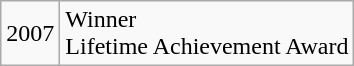<table class="wikitable">
<tr>
<td rowspan="1">2007</td>
<td rowspan="1">Winner<br>Lifetime Achievement Award</td>
</tr>
</table>
